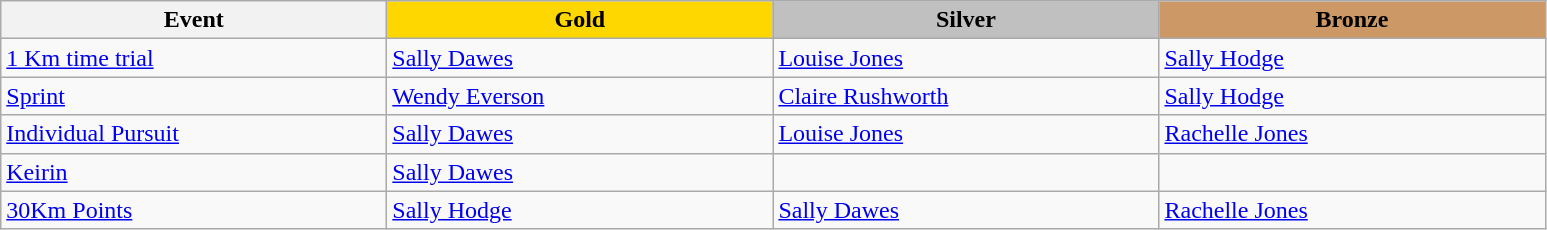<table class="wikitable" style="font-size: 100%">
<tr>
<th width=250>Event</th>
<th width=250 style="background-color: gold;">Gold</th>
<th width=250 style="background-color: silver;">Silver</th>
<th width=250 style="background-color: #cc9966;">Bronze</th>
</tr>
<tr>
<td><a href='#'>1 Km time trial</a></td>
<td><a href='#'>Sally Dawes</a></td>
<td><a href='#'>Louise Jones</a></td>
<td><a href='#'>Sally Hodge</a></td>
</tr>
<tr>
<td><a href='#'>Sprint</a></td>
<td><a href='#'>Wendy Everson</a></td>
<td><a href='#'>Claire Rushworth</a></td>
<td><a href='#'>Sally Hodge</a></td>
</tr>
<tr>
<td><a href='#'>Individual Pursuit</a></td>
<td><a href='#'>Sally Dawes</a></td>
<td><a href='#'>Louise Jones</a></td>
<td><a href='#'>Rachelle Jones</a></td>
</tr>
<tr>
<td><a href='#'>Keirin</a></td>
<td><a href='#'>Sally Dawes</a></td>
<td></td>
<td></td>
</tr>
<tr>
<td><a href='#'>30Km Points</a></td>
<td><a href='#'>Sally Hodge</a></td>
<td><a href='#'>Sally Dawes</a></td>
<td><a href='#'>Rachelle Jones</a></td>
</tr>
</table>
